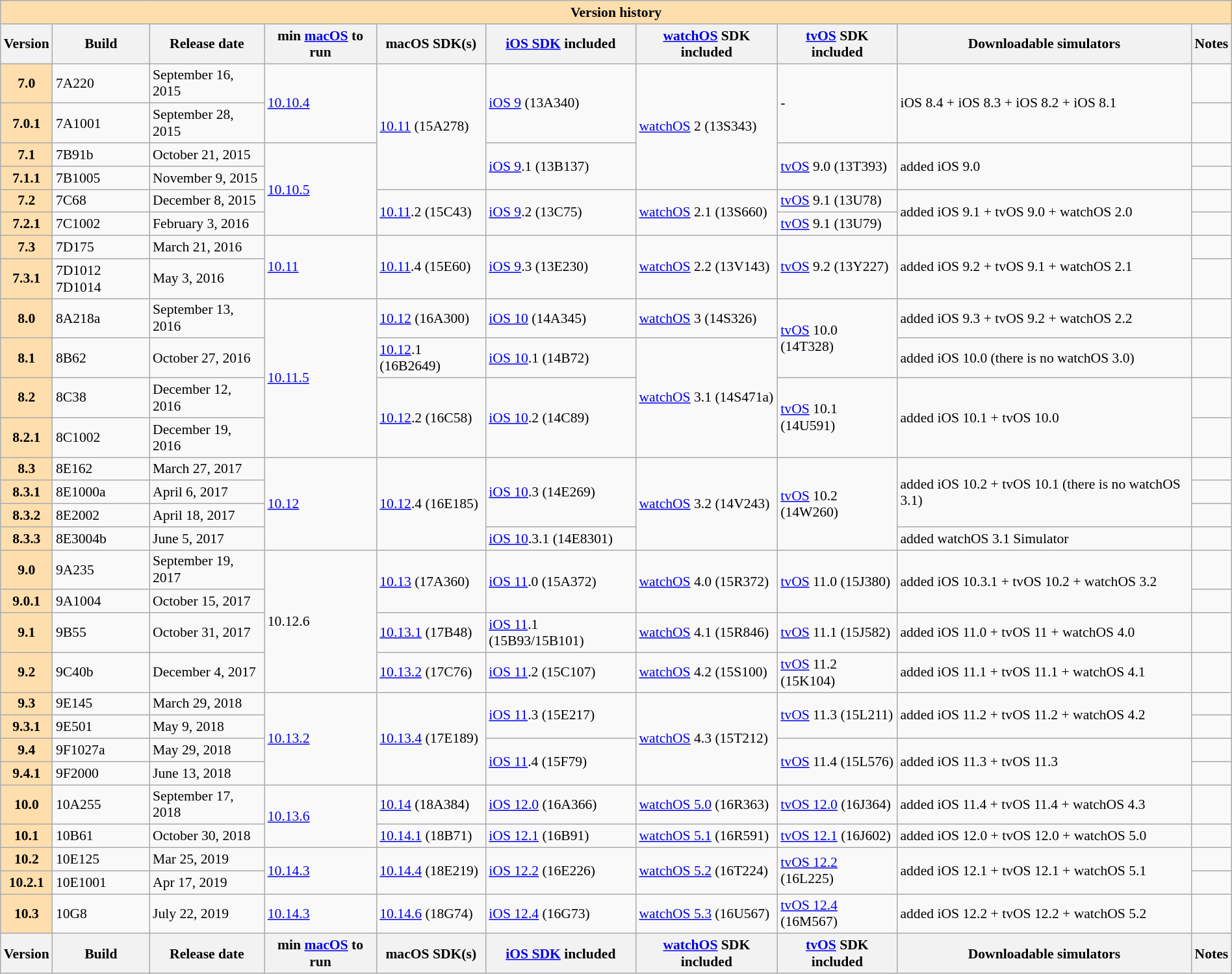<table class="wikitable collapsible collapsed" style="width:100%; font-size:90%;">
<tr>
<th style="background: #ffdead; text-align:center;" colspan="10">Version history</th>
</tr>
<tr>
<th>Version</th>
<th>Build</th>
<th>Release date</th>
<th>min <a href='#'>macOS</a> to run</th>
<th>macOS SDK(s)</th>
<th><a href='#'>iOS SDK</a> included</th>
<th><a href='#'>watchOS</a> SDK included</th>
<th><a href='#'>tvOS</a> SDK included</th>
<th>Downloadable simulators</th>
<th>Notes</th>
</tr>
<tr>
<th style="background:#ffdead; white-space:nowrap;">7.0</th>
<td>7A220</td>
<td>September 16, 2015</td>
<td rowspan="2"><a href='#'>10.10.4</a></td>
<td rowspan="4"><a href='#'>10.11</a> (15A278)</td>
<td rowspan="2"><a href='#'>iOS 9</a>  (13A340)</td>
<td rowspan="4"><a href='#'>watchOS</a> 2 (13S343)</td>
<td rowspan="2">-</td>
<td rowspan="2">iOS 8.4 + iOS 8.3 + iOS 8.2 + iOS 8.1</td>
<td></td>
</tr>
<tr>
<th style="background:#ffdead; white-space:nowrap;">7.0.1</th>
<td>7A1001</td>
<td>September 28, 2015</td>
<td></td>
</tr>
<tr>
<th style="background:#ffdead; white-space:nowrap;">7.1</th>
<td>7B91b</td>
<td>October 21, 2015</td>
<td rowspan="4"><a href='#'>10.10.5</a></td>
<td rowspan="2"><a href='#'>iOS 9</a>.1 (13B137)</td>
<td rowspan="2"><a href='#'>tvOS</a> 9.0 (13T393)</td>
<td rowspan="2">added iOS 9.0</td>
<td></td>
</tr>
<tr>
<th style="background:#ffdead; white-space:nowrap;">7.1.1</th>
<td>7B1005</td>
<td>November 9, 2015</td>
<td></td>
</tr>
<tr>
<th style="background:#ffdead; white-space:nowrap;">7.2</th>
<td>7C68</td>
<td>December 8, 2015</td>
<td rowspan="2"><a href='#'>10.11</a>.2 (15C43)</td>
<td rowspan="2"><a href='#'>iOS 9</a>.2 (13C75)</td>
<td rowspan="2"><a href='#'>watchOS</a> 2.1 (13S660)</td>
<td><a href='#'>tvOS</a> 9.1 (13U78)</td>
<td rowspan="2">added iOS 9.1 + tvOS 9.0 + watchOS 2.0</td>
<td></td>
</tr>
<tr>
<th style="background:#ffdead; white-space:nowrap;">7.2.1</th>
<td>7C1002</td>
<td>February 3, 2016</td>
<td><a href='#'>tvOS</a> 9.1 (13U79)</td>
<td></td>
</tr>
<tr>
<th style="background:#ffdead; white-space:nowrap;">7.3</th>
<td>7D175</td>
<td>March 21, 2016</td>
<td rowspan="2"><a href='#'>10.11</a></td>
<td rowspan="2"><a href='#'>10.11</a>.4 (15E60)</td>
<td rowspan="2"><a href='#'>iOS 9</a>.3 (13E230)</td>
<td rowspan="2"><a href='#'>watchOS</a> 2.2 (13V143)</td>
<td rowspan="2"><a href='#'>tvOS</a> 9.2 (13Y227)</td>
<td rowspan="2">added iOS 9.2 + tvOS 9.1 + watchOS 2.1</td>
<td></td>
</tr>
<tr>
<th style="background:#ffdead; white-space:nowrap;">7.3.1</th>
<td>7D1012 7D1014</td>
<td>May 3, 2016</td>
<td></td>
</tr>
<tr>
<th style="background:#ffdead; white-space:nowrap;">8.0</th>
<td>8A218a</td>
<td>September 13, 2016</td>
<td rowspan="4"><a href='#'>10.11.5</a></td>
<td><a href='#'>10.12</a> (16A300)</td>
<td><a href='#'>iOS 10</a> (14A345)</td>
<td><a href='#'>watchOS</a> 3 (14S326)</td>
<td rowspan="2"><a href='#'>tvOS</a> 10.0 (14T328)</td>
<td>added iOS 9.3 + tvOS 9.2 + watchOS 2.2</td>
<td></td>
</tr>
<tr>
<th style="background:#ffdead; white-space:nowrap;">8.1</th>
<td>8B62</td>
<td>October 27, 2016</td>
<td><a href='#'>10.12</a>.1 (16B2649)</td>
<td><a href='#'>iOS 10</a>.1 (14B72)</td>
<td rowspan="3"><a href='#'>watchOS</a> 3.1 (14S471a)</td>
<td>added iOS 10.0 (there is no watchOS 3.0)</td>
<td></td>
</tr>
<tr>
<th style="background:#ffdead; white-space:nowrap;">8.2</th>
<td>8C38</td>
<td>December 12, 2016</td>
<td rowspan="2"><a href='#'>10.12</a>.2 (16C58)</td>
<td rowspan="2"><a href='#'>iOS 10</a>.2 (14C89)</td>
<td rowspan="2"><a href='#'>tvOS</a> 10.1 (14U591)</td>
<td rowspan="2">added iOS 10.1 + tvOS 10.0</td>
<td></td>
</tr>
<tr>
<th style="background:#ffdead; white-space:nowrap;">8.2.1</th>
<td>8C1002</td>
<td>December 19, 2016</td>
<td></td>
</tr>
<tr>
<th style="background:#ffdead; white-space:nowrap;">8.3</th>
<td>8E162</td>
<td>March 27, 2017</td>
<td rowspan="4"><a href='#'>10.12</a></td>
<td rowspan="4"><a href='#'>10.12</a>.4 (16E185)</td>
<td rowspan="3"><a href='#'>iOS 10</a>.3 (14E269)</td>
<td rowspan="4"><a href='#'>watchOS</a> 3.2 (14V243)</td>
<td rowspan="4"><a href='#'>tvOS</a> 10.2 (14W260)</td>
<td rowspan="3">added iOS 10.2 + tvOS 10.1 (there is no watchOS 3.1)</td>
<td></td>
</tr>
<tr>
<th style="background:#ffdead; white-space:nowrap;">8.3.1</th>
<td>8E1000a</td>
<td>April 6, 2017</td>
<td></td>
</tr>
<tr>
<th style="background:#ffdead; white-space:nowrap;">8.3.2</th>
<td>8E2002</td>
<td>April 18, 2017</td>
<td></td>
</tr>
<tr>
<th style="background:#ffdead; white-space:nowrap;">8.3.3</th>
<td>8E3004b</td>
<td>June 5, 2017</td>
<td><a href='#'>iOS 10</a>.3.1 (14E8301)</td>
<td>added watchOS 3.1 Simulator</td>
<td></td>
</tr>
<tr>
<th style="background:#ffdead; white-space:nowrap;">9.0</th>
<td>9A235</td>
<td>September 19, 2017</td>
<td rowspan="4">10.12.6</td>
<td rowspan="2"><a href='#'>10.13</a> (17A360)</td>
<td rowspan="2"><a href='#'>iOS 11</a>.0 (15A372)</td>
<td rowspan="2"><a href='#'>watchOS</a> 4.0 (15R372)</td>
<td rowspan="2"><a href='#'>tvOS</a> 11.0 (15J380)</td>
<td rowspan="2">added iOS 10.3.1 + tvOS 10.2 + watchOS 3.2</td>
<td></td>
</tr>
<tr>
<th style="background:#ffdead; white-space:nowrap;">9.0.1</th>
<td>9A1004</td>
<td>October 15, 2017</td>
<td></td>
</tr>
<tr>
<th style="background:#ffdead; white-space:nowrap;">9.1</th>
<td>9B55</td>
<td>October 31, 2017</td>
<td><a href='#'>10.13.1</a> (17B48)</td>
<td><a href='#'>iOS 11</a>.1 (15B93/15B101)</td>
<td><a href='#'>watchOS</a> 4.1 (15R846)</td>
<td><a href='#'>tvOS</a> 11.1 (15J582)</td>
<td>added iOS 11.0 + tvOS 11 + watchOS 4.0</td>
<td></td>
</tr>
<tr>
<th style="background:#ffdead; white-space:nowrap;">9.2</th>
<td>9C40b</td>
<td>December 4, 2017</td>
<td><a href='#'>10.13.2</a> (17C76)</td>
<td><a href='#'>iOS 11</a>.2 (15C107)</td>
<td><a href='#'>watchOS</a> 4.2 (15S100)</td>
<td><a href='#'>tvOS</a> 11.2 (15K104)</td>
<td>added iOS 11.1 + tvOS 11.1 + watchOS 4.1</td>
<td></td>
</tr>
<tr>
<th style="background:#ffdead; white-space:nowrap;">9.3</th>
<td>9E145</td>
<td>March 29, 2018</td>
<td rowspan="4"><a href='#'>10.13.2</a></td>
<td rowspan="4"><a href='#'>10.13.4</a> (17E189)</td>
<td rowspan="2"><a href='#'>iOS 11</a>.3 (15E217)</td>
<td rowspan="4"><a href='#'>watchOS</a> 4.3 (15T212)</td>
<td rowspan="2"><a href='#'>tvOS</a> 11.3 (15L211)</td>
<td rowspan="2">added iOS 11.2 + tvOS 11.2 + watchOS 4.2</td>
<td></td>
</tr>
<tr>
<th style="background:#ffdead; white-space:nowrap;">9.3.1</th>
<td>9E501</td>
<td>May 9, 2018</td>
<td></td>
</tr>
<tr>
<th style="background:#ffdead; white-space: nowrap;">9.4</th>
<td>9F1027a</td>
<td>May 29, 2018</td>
<td rowspan="2"><a href='#'>iOS 11</a>.4 (15F79)</td>
<td rowspan="2"><a href='#'>tvOS</a> 11.4 (15L576)</td>
<td rowspan="2">added iOS 11.3 + tvOS 11.3</td>
<td></td>
</tr>
<tr>
<th style="background:#ffdead; white-space: nowrap;">9.4.1</th>
<td>9F2000</td>
<td>June 13, 2018</td>
<td></td>
</tr>
<tr>
<th style="background:#ffdead; white-space:nowrap;">10.0</th>
<td>10A255</td>
<td>September 17, 2018</td>
<td rowspan="2"><a href='#'>10.13.6</a></td>
<td><a href='#'>10.14</a> (18A384)</td>
<td><a href='#'>iOS 12.0</a> (16A366)</td>
<td><a href='#'>watchOS 5.0</a> (16R363)</td>
<td><a href='#'>tvOS 12.0</a> (16J364)</td>
<td>added iOS 11.4 + tvOS 11.4 + watchOS 4.3</td>
<td></td>
</tr>
<tr>
<th style="background:#ffdead; white-space:nowrap;">10.1</th>
<td>10B61</td>
<td>October 30, 2018</td>
<td><a href='#'>10.14.1</a> (18B71)</td>
<td><a href='#'>iOS 12.1</a> (16B91)</td>
<td><a href='#'>watchOS 5.1</a> (16R591)</td>
<td><a href='#'>tvOS 12.1</a> (16J602)</td>
<td>added iOS 12.0 + tvOS 12.0 + watchOS 5.0</td>
<td></td>
</tr>
<tr>
<th style="background:#ffdead; white-space:nowrap;">10.2</th>
<td>10E125</td>
<td>Mar 25, 2019</td>
<td rowspan="2"><a href='#'>10.14.3</a></td>
<td rowspan="2"><a href='#'>10.14.4</a> (18E219)</td>
<td rowspan="2"><a href='#'>iOS 12.2</a> (16E226)</td>
<td rowspan="2"><a href='#'>watchOS 5.2</a> (16T224)</td>
<td rowspan="2"><a href='#'>tvOS 12.2</a> (16L225)</td>
<td rowspan="2">added iOS 12.1 + tvOS 12.1 + watchOS 5.1</td>
<td></td>
</tr>
<tr>
<th style="background:#ffdead; white-space:nowrap;">10.2.1</th>
<td>10E1001</td>
<td>Apr 17, 2019</td>
<td></td>
</tr>
<tr>
<th style="background:#ffdead; white-space:nowrap;">10.3</th>
<td>10G8</td>
<td>July 22, 2019</td>
<td><a href='#'>10.14.3</a></td>
<td><a href='#'>10.14.6</a> (18G74)</td>
<td><a href='#'>iOS 12.4</a> (16G73)</td>
<td><a href='#'>watchOS 5.3</a> (16U567)</td>
<td><a href='#'>tvOS 12.4</a> (16M567)</td>
<td>added iOS 12.2 + tvOS 12.2 + watchOS 5.2</td>
<td></td>
</tr>
<tr class="sortbottom">
<th>Version</th>
<th>Build</th>
<th>Release date</th>
<th>min <a href='#'>macOS</a> to run</th>
<th>macOS SDK(s)</th>
<th><a href='#'>iOS SDK</a> included</th>
<th><a href='#'>watchOS</a> SDK included</th>
<th><a href='#'>tvOS</a> SDK included</th>
<th>Downloadable simulators</th>
<th>Notes</th>
</tr>
</table>
